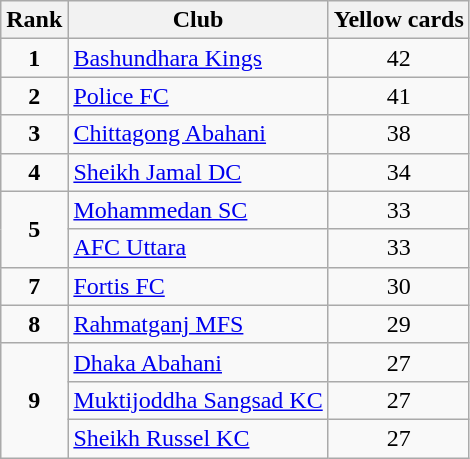<table class="wikitable" style="text-align:center">
<tr>
<th>Rank</th>
<th>Club</th>
<th>Yellow cards</th>
</tr>
<tr>
<td><strong>1</strong></td>
<td align="left"><a href='#'>Bashundhara Kings</a></td>
<td>42</td>
</tr>
<tr>
<td><strong>2</strong></td>
<td align="left"><a href='#'>Police FC</a></td>
<td>41</td>
</tr>
<tr>
<td><strong>3</strong></td>
<td align="left"><a href='#'>Chittagong Abahani</a></td>
<td>38</td>
</tr>
<tr>
<td><strong>4</strong></td>
<td align="left"><a href='#'>Sheikh Jamal DC</a></td>
<td>34</td>
</tr>
<tr>
<td rowspan="2"><strong>5</strong></td>
<td align="left"><a href='#'>Mohammedan SC</a></td>
<td>33</td>
</tr>
<tr>
<td align="left"><a href='#'>AFC Uttara</a></td>
<td>33</td>
</tr>
<tr>
<td><strong>7</strong></td>
<td align="left"><a href='#'>Fortis FC</a></td>
<td>30</td>
</tr>
<tr>
<td><strong>8</strong></td>
<td align="left"><a href='#'>Rahmatganj MFS</a></td>
<td>29</td>
</tr>
<tr>
<td rowspan="3"><strong>9</strong></td>
<td align="left"><a href='#'>Dhaka Abahani</a></td>
<td>27</td>
</tr>
<tr>
<td align="left"><a href='#'>Muktijoddha Sangsad KC</a></td>
<td>27</td>
</tr>
<tr>
<td align="left"><a href='#'>Sheikh Russel KC</a></td>
<td>27</td>
</tr>
</table>
